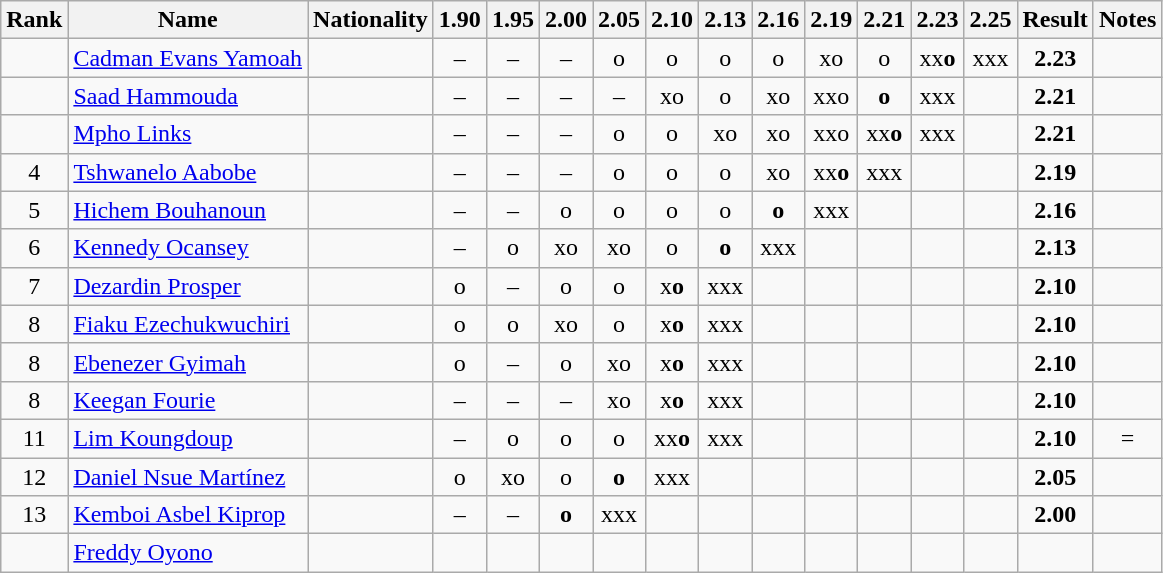<table class="wikitable sortable" style="text-align:center">
<tr>
<th>Rank</th>
<th>Name</th>
<th>Nationality</th>
<th>1.90</th>
<th>1.95</th>
<th>2.00</th>
<th>2.05</th>
<th>2.10</th>
<th>2.13</th>
<th>2.16</th>
<th>2.19</th>
<th>2.21</th>
<th>2.23</th>
<th>2.25</th>
<th>Result</th>
<th>Notes</th>
</tr>
<tr>
<td></td>
<td align=left><a href='#'>Cadman Evans Yamoah</a></td>
<td align=left></td>
<td>–</td>
<td>–</td>
<td>–</td>
<td>o</td>
<td>o</td>
<td>o</td>
<td>o</td>
<td>xo</td>
<td>o</td>
<td>xx<strong>o</strong></td>
<td>xxx</td>
<td><strong>2.23</strong></td>
<td></td>
</tr>
<tr>
<td></td>
<td align=left><a href='#'>Saad Hammouda</a></td>
<td align=left></td>
<td>–</td>
<td>–</td>
<td>–</td>
<td>–</td>
<td>xo</td>
<td>o</td>
<td>xo</td>
<td>xxo</td>
<td><strong>o</strong></td>
<td>xxx</td>
<td></td>
<td><strong>2.21</strong></td>
<td></td>
</tr>
<tr>
<td></td>
<td align=left><a href='#'>Mpho Links</a></td>
<td align=left></td>
<td>–</td>
<td>–</td>
<td>–</td>
<td>o</td>
<td>o</td>
<td>xo</td>
<td>xo</td>
<td>xxo</td>
<td>xx<strong>o</strong></td>
<td>xxx</td>
<td></td>
<td><strong>2.21</strong></td>
<td></td>
</tr>
<tr>
<td>4</td>
<td align=left><a href='#'>Tshwanelo Aabobe</a></td>
<td align=left></td>
<td>–</td>
<td>–</td>
<td>–</td>
<td>o</td>
<td>o</td>
<td>o</td>
<td>xo</td>
<td>xx<strong>o</strong></td>
<td>xxx</td>
<td></td>
<td></td>
<td><strong>2.19</strong></td>
<td></td>
</tr>
<tr>
<td>5</td>
<td align=left><a href='#'>Hichem Bouhanoun</a></td>
<td align=left></td>
<td>–</td>
<td>–</td>
<td>o</td>
<td>o</td>
<td>o</td>
<td>o</td>
<td><strong>o</strong></td>
<td>xxx</td>
<td></td>
<td></td>
<td></td>
<td><strong>2.16</strong></td>
<td></td>
</tr>
<tr>
<td>6</td>
<td align=left><a href='#'>Kennedy Ocansey</a></td>
<td align=left></td>
<td>–</td>
<td>o</td>
<td>xo</td>
<td>xo</td>
<td>o</td>
<td><strong>o</strong></td>
<td>xxx</td>
<td></td>
<td></td>
<td></td>
<td></td>
<td><strong>2.13</strong></td>
<td></td>
</tr>
<tr>
<td>7</td>
<td align=left><a href='#'>Dezardin Prosper</a></td>
<td align=left></td>
<td>o</td>
<td>–</td>
<td>o</td>
<td>o</td>
<td>x<strong>o</strong></td>
<td>xxx</td>
<td></td>
<td></td>
<td></td>
<td></td>
<td></td>
<td><strong>2.10</strong></td>
<td></td>
</tr>
<tr>
<td>8</td>
<td align=left><a href='#'>Fiaku Ezechukwuchiri</a></td>
<td align=left></td>
<td>o</td>
<td>o</td>
<td>xo</td>
<td>o</td>
<td>x<strong>o</strong></td>
<td>xxx</td>
<td></td>
<td></td>
<td></td>
<td></td>
<td></td>
<td><strong>2.10</strong></td>
<td></td>
</tr>
<tr>
<td>8</td>
<td align=left><a href='#'>Ebenezer Gyimah</a></td>
<td align=left></td>
<td>o</td>
<td>–</td>
<td>o</td>
<td>xo</td>
<td>x<strong>o</strong></td>
<td>xxx</td>
<td></td>
<td></td>
<td></td>
<td></td>
<td></td>
<td><strong>2.10</strong></td>
<td></td>
</tr>
<tr>
<td>8</td>
<td align=left><a href='#'>Keegan Fourie</a></td>
<td align=left></td>
<td>–</td>
<td>–</td>
<td>–</td>
<td>xo</td>
<td>x<strong>o</strong></td>
<td>xxx</td>
<td></td>
<td></td>
<td></td>
<td></td>
<td></td>
<td><strong>2.10</strong></td>
<td></td>
</tr>
<tr>
<td>11</td>
<td align=left><a href='#'>Lim Koungdoup</a></td>
<td align=left></td>
<td>–</td>
<td>o</td>
<td>o</td>
<td>o</td>
<td>xx<strong>o</strong></td>
<td>xxx</td>
<td></td>
<td></td>
<td></td>
<td></td>
<td></td>
<td><strong>2.10</strong></td>
<td>=</td>
</tr>
<tr>
<td>12</td>
<td align=left><a href='#'>Daniel Nsue Martínez</a></td>
<td align=left></td>
<td>o</td>
<td>xo</td>
<td>o</td>
<td><strong>o</strong></td>
<td>xxx</td>
<td></td>
<td></td>
<td></td>
<td></td>
<td></td>
<td></td>
<td><strong>2.05</strong></td>
<td></td>
</tr>
<tr>
<td>13</td>
<td align=left><a href='#'>Kemboi Asbel Kiprop</a></td>
<td align=left></td>
<td>–</td>
<td>–</td>
<td><strong>o</strong></td>
<td>xxx</td>
<td></td>
<td></td>
<td></td>
<td></td>
<td></td>
<td></td>
<td></td>
<td><strong>2.00</strong></td>
<td></td>
</tr>
<tr>
<td></td>
<td align=left><a href='#'>Freddy Oyono</a></td>
<td align=left></td>
<td></td>
<td></td>
<td></td>
<td></td>
<td></td>
<td></td>
<td></td>
<td></td>
<td></td>
<td></td>
<td></td>
<td><strong></strong></td>
<td></td>
</tr>
</table>
